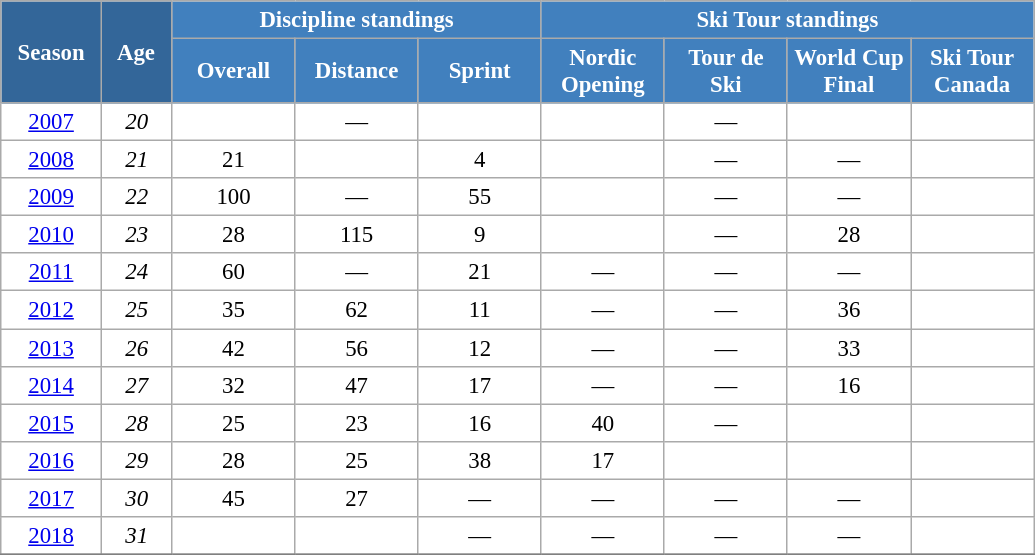<table class="wikitable" style="font-size:95%; text-align:center; border:grey solid 1px; border-collapse:collapse; background:#ffffff;">
<tr>
<th style="background-color:#369; color:white; width:60px;" rowspan="2"> Season </th>
<th style="background-color:#369; color:white; width:40px;" rowspan="2"> Age </th>
<th style="background-color:#4180be; color:white;" colspan="3">Discipline standings</th>
<th style="background-color:#4180be; color:white;" colspan="4">Ski Tour standings</th>
</tr>
<tr>
<th style="background-color:#4180be; color:white; width:75px;">Overall</th>
<th style="background-color:#4180be; color:white; width:75px;">Distance</th>
<th style="background-color:#4180be; color:white; width:75px;">Sprint</th>
<th style="background-color:#4180be; color:white; width:75px;">Nordic<br>Opening</th>
<th style="background-color:#4180be; color:white; width:75px;">Tour de<br>Ski</th>
<th style="background-color:#4180be; color:white; width:75px;">World Cup<br>Final</th>
<th style="background-color:#4180be; color:white; width:75px;">Ski Tour<br>Canada</th>
</tr>
<tr>
<td><a href='#'>2007</a></td>
<td><em>20</em></td>
<td></td>
<td>—</td>
<td></td>
<td></td>
<td>—</td>
<td></td>
<td></td>
</tr>
<tr>
<td><a href='#'>2008</a></td>
<td><em>21</em></td>
<td>21</td>
<td></td>
<td>4</td>
<td></td>
<td>—</td>
<td>—</td>
<td></td>
</tr>
<tr>
<td><a href='#'>2009</a></td>
<td><em>22</em></td>
<td>100</td>
<td>—</td>
<td>55</td>
<td></td>
<td>—</td>
<td>—</td>
<td></td>
</tr>
<tr>
<td><a href='#'>2010</a></td>
<td><em>23</em></td>
<td>28</td>
<td>115</td>
<td>9</td>
<td></td>
<td>—</td>
<td>28</td>
<td></td>
</tr>
<tr>
<td><a href='#'>2011</a></td>
<td><em>24</em></td>
<td>60</td>
<td>—</td>
<td>21</td>
<td>—</td>
<td>—</td>
<td>—</td>
<td></td>
</tr>
<tr>
<td><a href='#'>2012</a></td>
<td><em>25</em></td>
<td>35</td>
<td>62</td>
<td>11</td>
<td>—</td>
<td>—</td>
<td>36</td>
<td></td>
</tr>
<tr>
<td><a href='#'>2013</a></td>
<td><em>26</em></td>
<td>42</td>
<td>56</td>
<td>12</td>
<td>—</td>
<td>—</td>
<td>33</td>
<td></td>
</tr>
<tr>
<td><a href='#'>2014</a></td>
<td><em>27</em></td>
<td>32</td>
<td>47</td>
<td>17</td>
<td>—</td>
<td>—</td>
<td>16</td>
<td></td>
</tr>
<tr>
<td><a href='#'>2015</a></td>
<td><em>28</em></td>
<td>25</td>
<td>23</td>
<td>16</td>
<td>40</td>
<td>—</td>
<td></td>
<td></td>
</tr>
<tr>
<td><a href='#'>2016</a></td>
<td><em>29</em></td>
<td>28</td>
<td>25</td>
<td>38</td>
<td>17</td>
<td></td>
<td></td>
<td></td>
</tr>
<tr>
<td><a href='#'>2017</a></td>
<td><em>30</em></td>
<td>45</td>
<td>27</td>
<td>—</td>
<td>—</td>
<td>—</td>
<td>—</td>
<td></td>
</tr>
<tr>
<td><a href='#'>2018</a></td>
<td><em>31</em></td>
<td></td>
<td></td>
<td>—</td>
<td>—</td>
<td>—</td>
<td>—</td>
<td></td>
</tr>
<tr>
</tr>
</table>
